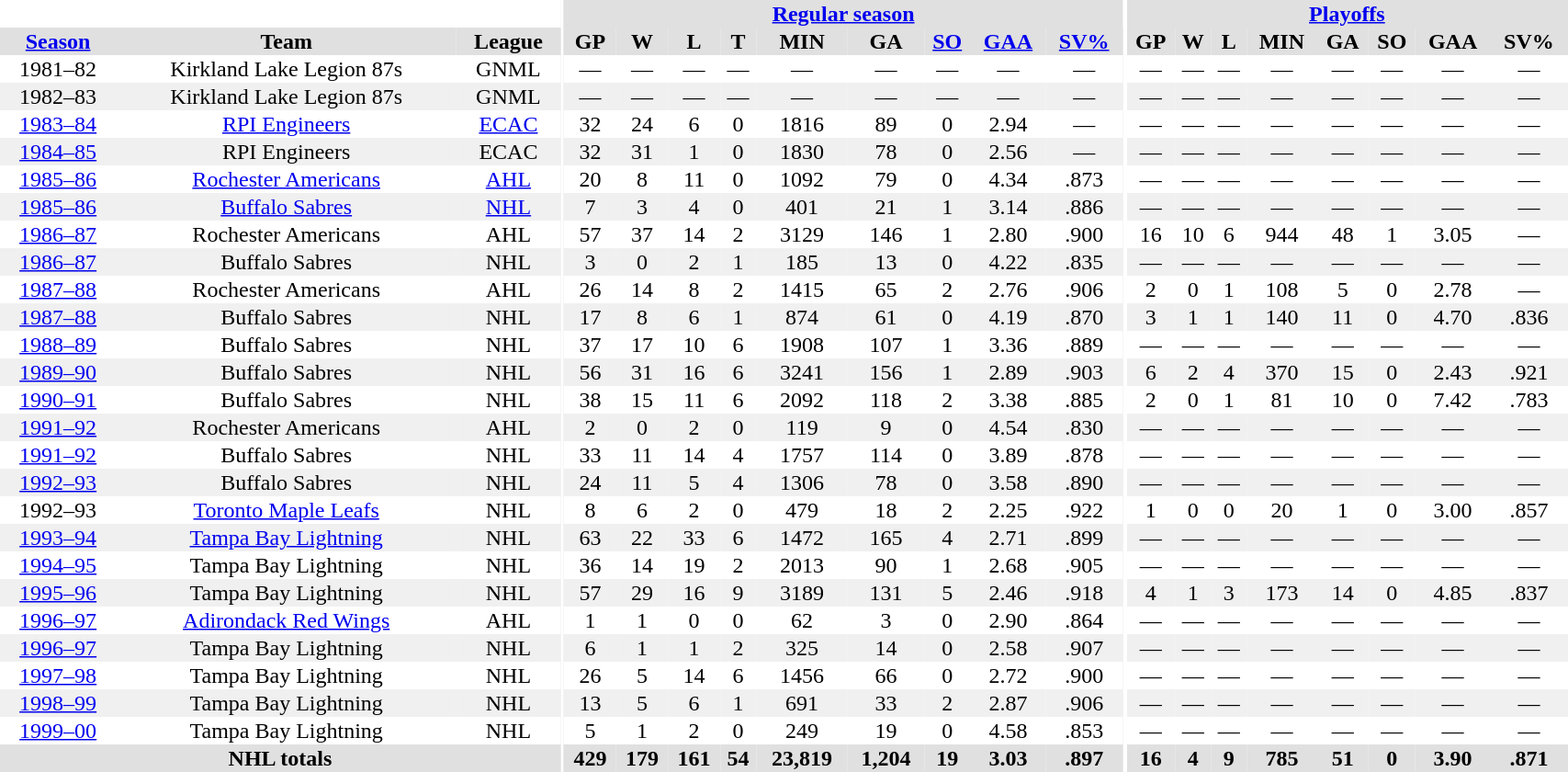<table border="0" cellpadding="1" cellspacing="0" style="width:90%; text-align:center;">
<tr bgcolor="#e0e0e0">
<th colspan="3" bgcolor="#ffffff"></th>
<th rowspan="99" bgcolor="#ffffff"></th>
<th colspan="9" bgcolor="#e0e0e0"><a href='#'>Regular season</a></th>
<th rowspan="99" bgcolor="#ffffff"></th>
<th colspan="8" bgcolor="#e0e0e0"><a href='#'>Playoffs</a></th>
</tr>
<tr bgcolor="#e0e0e0">
<th><a href='#'>Season</a></th>
<th>Team</th>
<th>League</th>
<th>GP</th>
<th>W</th>
<th>L</th>
<th>T</th>
<th>MIN</th>
<th>GA</th>
<th><a href='#'>SO</a></th>
<th><a href='#'>GAA</a></th>
<th><a href='#'>SV%</a></th>
<th>GP</th>
<th>W</th>
<th>L</th>
<th>MIN</th>
<th>GA</th>
<th>SO</th>
<th>GAA</th>
<th>SV%</th>
</tr>
<tr>
<td>1981–82</td>
<td>Kirkland Lake Legion 87s</td>
<td>GNML</td>
<td>—</td>
<td>—</td>
<td>—</td>
<td>—</td>
<td>—</td>
<td>—</td>
<td>—</td>
<td>—</td>
<td>—</td>
<td>—</td>
<td>—</td>
<td>—</td>
<td>—</td>
<td>—</td>
<td>—</td>
<td>—</td>
<td>—</td>
</tr>
<tr bgcolor="#f0f0f0">
<td>1982–83</td>
<td>Kirkland Lake Legion 87s</td>
<td>GNML</td>
<td>—</td>
<td>—</td>
<td>—</td>
<td>—</td>
<td>—</td>
<td>—</td>
<td>—</td>
<td>—</td>
<td>—</td>
<td>—</td>
<td>—</td>
<td>—</td>
<td>—</td>
<td>—</td>
<td>—</td>
<td>—</td>
<td>—</td>
</tr>
<tr>
<td><a href='#'>1983–84</a></td>
<td><a href='#'>RPI Engineers</a></td>
<td><a href='#'>ECAC</a></td>
<td>32</td>
<td>24</td>
<td>6</td>
<td>0</td>
<td>1816</td>
<td>89</td>
<td>0</td>
<td>2.94</td>
<td>—</td>
<td>—</td>
<td>—</td>
<td>—</td>
<td>—</td>
<td>—</td>
<td>—</td>
<td>—</td>
<td>—</td>
</tr>
<tr bgcolor="#f0f0f0">
<td><a href='#'>1984–85</a></td>
<td>RPI Engineers</td>
<td>ECAC</td>
<td>32</td>
<td>31</td>
<td>1</td>
<td>0</td>
<td>1830</td>
<td>78</td>
<td>0</td>
<td>2.56</td>
<td>—</td>
<td>—</td>
<td>—</td>
<td>—</td>
<td>—</td>
<td>—</td>
<td>—</td>
<td>—</td>
<td>—</td>
</tr>
<tr>
<td><a href='#'>1985–86</a></td>
<td><a href='#'>Rochester Americans</a></td>
<td><a href='#'>AHL</a></td>
<td>20</td>
<td>8</td>
<td>11</td>
<td>0</td>
<td>1092</td>
<td>79</td>
<td>0</td>
<td>4.34</td>
<td>.873</td>
<td>—</td>
<td>—</td>
<td>—</td>
<td>—</td>
<td>—</td>
<td>—</td>
<td>—</td>
<td>—</td>
</tr>
<tr bgcolor="#f0f0f0">
<td><a href='#'>1985–86</a></td>
<td><a href='#'>Buffalo Sabres</a></td>
<td><a href='#'>NHL</a></td>
<td>7</td>
<td>3</td>
<td>4</td>
<td>0</td>
<td>401</td>
<td>21</td>
<td>1</td>
<td>3.14</td>
<td>.886</td>
<td>—</td>
<td>—</td>
<td>—</td>
<td>—</td>
<td>—</td>
<td>—</td>
<td>—</td>
<td>—</td>
</tr>
<tr>
<td><a href='#'>1986–87</a></td>
<td>Rochester Americans</td>
<td>AHL</td>
<td>57</td>
<td>37</td>
<td>14</td>
<td>2</td>
<td>3129</td>
<td>146</td>
<td>1</td>
<td>2.80</td>
<td>.900</td>
<td>16</td>
<td>10</td>
<td>6</td>
<td>944</td>
<td>48</td>
<td>1</td>
<td>3.05</td>
<td>—</td>
</tr>
<tr bgcolor="#f0f0f0">
<td><a href='#'>1986–87</a></td>
<td>Buffalo Sabres</td>
<td>NHL</td>
<td>3</td>
<td>0</td>
<td>2</td>
<td>1</td>
<td>185</td>
<td>13</td>
<td>0</td>
<td>4.22</td>
<td>.835</td>
<td>—</td>
<td>—</td>
<td>—</td>
<td>—</td>
<td>—</td>
<td>—</td>
<td>—</td>
<td>—</td>
</tr>
<tr>
<td><a href='#'>1987–88</a></td>
<td>Rochester Americans</td>
<td>AHL</td>
<td>26</td>
<td>14</td>
<td>8</td>
<td>2</td>
<td>1415</td>
<td>65</td>
<td>2</td>
<td>2.76</td>
<td>.906</td>
<td>2</td>
<td>0</td>
<td>1</td>
<td>108</td>
<td>5</td>
<td>0</td>
<td>2.78</td>
<td>—</td>
</tr>
<tr bgcolor="#f0f0f0">
<td><a href='#'>1987–88</a></td>
<td>Buffalo Sabres</td>
<td>NHL</td>
<td>17</td>
<td>8</td>
<td>6</td>
<td>1</td>
<td>874</td>
<td>61</td>
<td>0</td>
<td>4.19</td>
<td>.870</td>
<td>3</td>
<td>1</td>
<td>1</td>
<td>140</td>
<td>11</td>
<td>0</td>
<td>4.70</td>
<td>.836</td>
</tr>
<tr>
<td><a href='#'>1988–89</a></td>
<td>Buffalo Sabres</td>
<td>NHL</td>
<td>37</td>
<td>17</td>
<td>10</td>
<td>6</td>
<td>1908</td>
<td>107</td>
<td>1</td>
<td>3.36</td>
<td>.889</td>
<td>—</td>
<td>—</td>
<td>—</td>
<td>—</td>
<td>—</td>
<td>—</td>
<td>—</td>
<td>—</td>
</tr>
<tr bgcolor="#f0f0f0">
<td><a href='#'>1989–90</a></td>
<td>Buffalo Sabres</td>
<td>NHL</td>
<td>56</td>
<td>31</td>
<td>16</td>
<td>6</td>
<td>3241</td>
<td>156</td>
<td>1</td>
<td>2.89</td>
<td>.903</td>
<td>6</td>
<td>2</td>
<td>4</td>
<td>370</td>
<td>15</td>
<td>0</td>
<td>2.43</td>
<td>.921</td>
</tr>
<tr>
<td><a href='#'>1990–91</a></td>
<td>Buffalo Sabres</td>
<td>NHL</td>
<td>38</td>
<td>15</td>
<td>11</td>
<td>6</td>
<td>2092</td>
<td>118</td>
<td>2</td>
<td>3.38</td>
<td>.885</td>
<td>2</td>
<td>0</td>
<td>1</td>
<td>81</td>
<td>10</td>
<td>0</td>
<td>7.42</td>
<td>.783</td>
</tr>
<tr bgcolor="#f0f0f0">
<td><a href='#'>1991–92</a></td>
<td>Rochester Americans</td>
<td>AHL</td>
<td>2</td>
<td>0</td>
<td>2</td>
<td>0</td>
<td>119</td>
<td>9</td>
<td>0</td>
<td>4.54</td>
<td>.830</td>
<td>—</td>
<td>—</td>
<td>—</td>
<td>—</td>
<td>—</td>
<td>—</td>
<td>—</td>
<td>—</td>
</tr>
<tr>
<td><a href='#'>1991–92</a></td>
<td>Buffalo Sabres</td>
<td>NHL</td>
<td>33</td>
<td>11</td>
<td>14</td>
<td>4</td>
<td>1757</td>
<td>114</td>
<td>0</td>
<td>3.89</td>
<td>.878</td>
<td>—</td>
<td>—</td>
<td>—</td>
<td>—</td>
<td>—</td>
<td>—</td>
<td>—</td>
<td>—</td>
</tr>
<tr bgcolor="#f0f0f0">
<td><a href='#'>1992–93</a></td>
<td>Buffalo Sabres</td>
<td>NHL</td>
<td>24</td>
<td>11</td>
<td>5</td>
<td>4</td>
<td>1306</td>
<td>78</td>
<td>0</td>
<td>3.58</td>
<td>.890</td>
<td>—</td>
<td>—</td>
<td>—</td>
<td>—</td>
<td>—</td>
<td>—</td>
<td>—</td>
<td>—</td>
</tr>
<tr>
<td>1992–93</td>
<td><a href='#'>Toronto Maple Leafs</a></td>
<td>NHL</td>
<td>8</td>
<td>6</td>
<td>2</td>
<td>0</td>
<td>479</td>
<td>18</td>
<td>2</td>
<td>2.25</td>
<td>.922</td>
<td>1</td>
<td>0</td>
<td>0</td>
<td>20</td>
<td>1</td>
<td>0</td>
<td>3.00</td>
<td>.857</td>
</tr>
<tr bgcolor="#f0f0f0">
<td><a href='#'>1993–94</a></td>
<td><a href='#'>Tampa Bay Lightning</a></td>
<td>NHL</td>
<td>63</td>
<td>22</td>
<td>33</td>
<td>6</td>
<td>1472</td>
<td>165</td>
<td>4</td>
<td>2.71</td>
<td>.899</td>
<td>—</td>
<td>—</td>
<td>—</td>
<td>—</td>
<td>—</td>
<td>—</td>
<td>—</td>
<td>—</td>
</tr>
<tr>
<td><a href='#'>1994–95</a></td>
<td>Tampa Bay Lightning</td>
<td>NHL</td>
<td>36</td>
<td>14</td>
<td>19</td>
<td>2</td>
<td>2013</td>
<td>90</td>
<td>1</td>
<td>2.68</td>
<td>.905</td>
<td>—</td>
<td>—</td>
<td>—</td>
<td>—</td>
<td>—</td>
<td>—</td>
<td>—</td>
<td>—</td>
</tr>
<tr bgcolor="#f0f0f0">
<td><a href='#'>1995–96</a></td>
<td>Tampa Bay Lightning</td>
<td>NHL</td>
<td>57</td>
<td>29</td>
<td>16</td>
<td>9</td>
<td>3189</td>
<td>131</td>
<td>5</td>
<td>2.46</td>
<td>.918</td>
<td>4</td>
<td>1</td>
<td>3</td>
<td>173</td>
<td>14</td>
<td>0</td>
<td>4.85</td>
<td>.837</td>
</tr>
<tr>
<td><a href='#'>1996–97</a></td>
<td><a href='#'>Adirondack Red Wings</a></td>
<td>AHL</td>
<td>1</td>
<td>1</td>
<td>0</td>
<td>0</td>
<td>62</td>
<td>3</td>
<td>0</td>
<td>2.90</td>
<td>.864</td>
<td>—</td>
<td>—</td>
<td>—</td>
<td>—</td>
<td>—</td>
<td>—</td>
<td>—</td>
<td>—</td>
</tr>
<tr bgcolor="#f0f0f0">
<td><a href='#'>1996–97</a></td>
<td>Tampa Bay Lightning</td>
<td>NHL</td>
<td>6</td>
<td>1</td>
<td>1</td>
<td>2</td>
<td>325</td>
<td>14</td>
<td>0</td>
<td>2.58</td>
<td>.907</td>
<td>—</td>
<td>—</td>
<td>—</td>
<td>—</td>
<td>—</td>
<td>—</td>
<td>—</td>
<td>—</td>
</tr>
<tr>
<td><a href='#'>1997–98</a></td>
<td>Tampa Bay Lightning</td>
<td>NHL</td>
<td>26</td>
<td>5</td>
<td>14</td>
<td>6</td>
<td>1456</td>
<td>66</td>
<td>0</td>
<td>2.72</td>
<td>.900</td>
<td>—</td>
<td>—</td>
<td>—</td>
<td>—</td>
<td>—</td>
<td>—</td>
<td>—</td>
<td>—</td>
</tr>
<tr bgcolor="#f0f0f0">
<td><a href='#'>1998–99</a></td>
<td>Tampa Bay Lightning</td>
<td>NHL</td>
<td>13</td>
<td>5</td>
<td>6</td>
<td>1</td>
<td>691</td>
<td>33</td>
<td>2</td>
<td>2.87</td>
<td>.906</td>
<td>—</td>
<td>—</td>
<td>—</td>
<td>—</td>
<td>—</td>
<td>—</td>
<td>—</td>
<td>—</td>
</tr>
<tr>
<td><a href='#'>1999–00</a></td>
<td>Tampa Bay Lightning</td>
<td>NHL</td>
<td>5</td>
<td>1</td>
<td>2</td>
<td>0</td>
<td>249</td>
<td>19</td>
<td>0</td>
<td>4.58</td>
<td>.853</td>
<td>—</td>
<td>—</td>
<td>—</td>
<td>—</td>
<td>—</td>
<td>—</td>
<td>—</td>
<td>—</td>
</tr>
<tr bgcolor="#e0e0e0">
<th colspan=3>NHL totals</th>
<th>429</th>
<th>179</th>
<th>161</th>
<th>54</th>
<th>23,819</th>
<th>1,204</th>
<th>19</th>
<th>3.03</th>
<th>.897</th>
<th>16</th>
<th>4</th>
<th>9</th>
<th>785</th>
<th>51</th>
<th>0</th>
<th>3.90</th>
<th>.871</th>
</tr>
</table>
